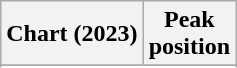<table class="wikitable sortable plainrowheaders" style="text-align:center">
<tr>
<th scope="col">Chart (2023)</th>
<th scope="col">Peak<br>position</th>
</tr>
<tr>
</tr>
<tr>
</tr>
<tr>
</tr>
<tr>
</tr>
</table>
